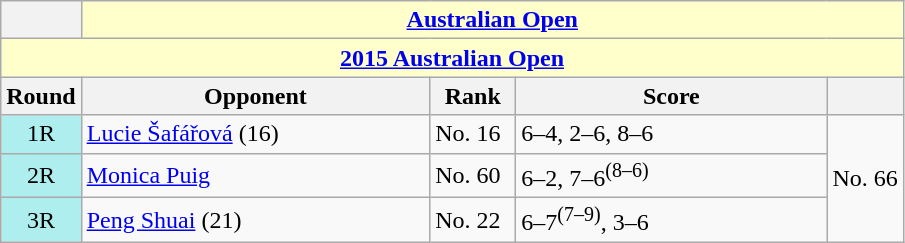<table class="wikitable collapsible collapsed">
<tr>
<th></th>
<th colspan=4 style="background:#ffc;"><a href='#'>Australian Open</a></th>
</tr>
<tr>
<th colspan=5 style="background:#ffc;"><a href='#'>2015 Australian Open</a></th>
</tr>
<tr>
<th>Round</th>
<th width=225>Opponent</th>
<th width=50>Rank</th>
<th width=200>Score</th>
<th></th>
</tr>
<tr>
<td style="text-align:center; background:#afeeee;">1R</td>
<td> <a href='#'>Lucie Šafářová</a> (16)</td>
<td>No. 16</td>
<td>6–4, 2–6, 8–6</td>
<td rowspan=3>No. 66</td>
</tr>
<tr>
<td style="text-align:center; background:#afeeee;">2R</td>
<td> <a href='#'>Monica Puig</a></td>
<td>No. 60</td>
<td>6–2, 7–6<sup>(8–6)</sup></td>
</tr>
<tr>
<td style="text-align:center; background:#afeeee;">3R</td>
<td> <a href='#'>Peng Shuai</a> (21)</td>
<td>No. 22</td>
<td>6–7<sup>(7–9)</sup>, 3–6</td>
</tr>
</table>
